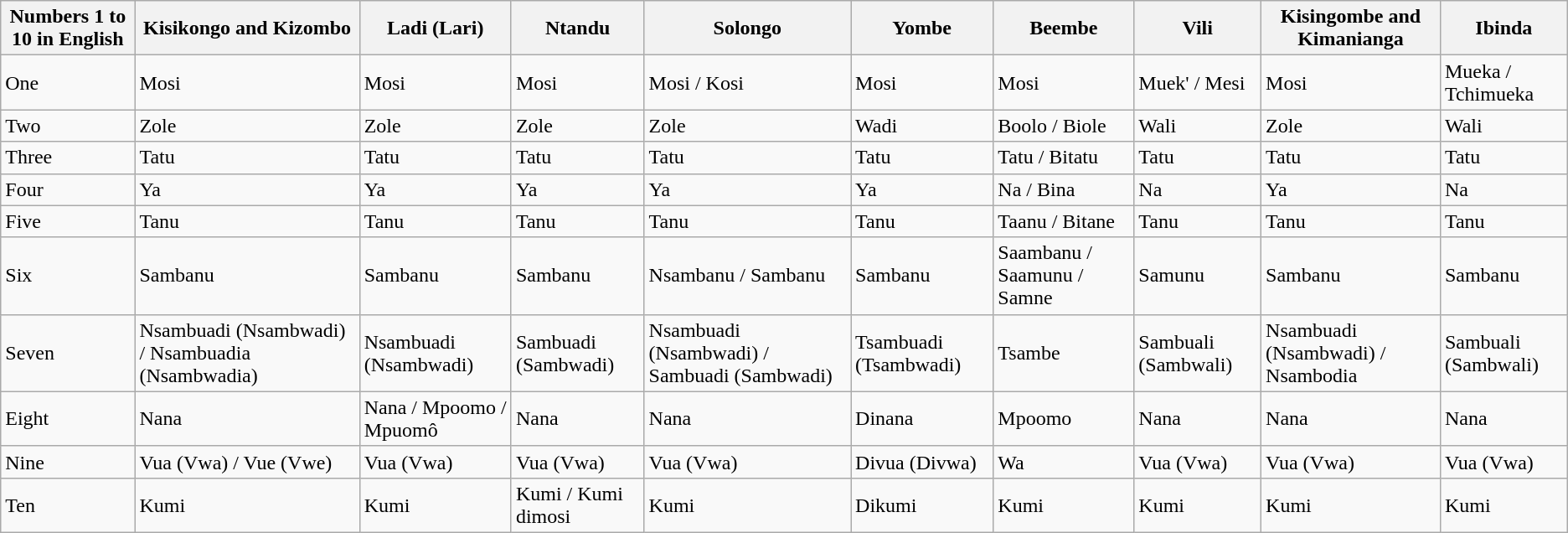<table class="wikitable">
<tr>
<th>Numbers 1 to 10 in English</th>
<th>Kisikongo and Kizombo</th>
<th>Ladi (Lari)</th>
<th>Ntandu</th>
<th>Solongo</th>
<th>Yombe</th>
<th>Beembe</th>
<th>Vili</th>
<th>Kisingombe and Kimanianga</th>
<th>Ibinda</th>
</tr>
<tr>
<td>One</td>
<td>Mosi</td>
<td>Mosi</td>
<td>Mosi</td>
<td>Mosi / Kosi</td>
<td>Mosi</td>
<td>Mosi</td>
<td>Muek' / Mesi</td>
<td>Mosi</td>
<td>Mueka / Tchimueka</td>
</tr>
<tr>
<td>Two</td>
<td>Zole</td>
<td>Zole</td>
<td>Zole</td>
<td>Zole</td>
<td>Wadi</td>
<td>Boolo / Biole</td>
<td>Wali</td>
<td>Zole</td>
<td>Wali</td>
</tr>
<tr>
<td>Three</td>
<td>Tatu</td>
<td>Tatu</td>
<td>Tatu</td>
<td>Tatu</td>
<td>Tatu</td>
<td>Tatu / Bitatu</td>
<td>Tatu</td>
<td>Tatu</td>
<td>Tatu</td>
</tr>
<tr>
<td>Four</td>
<td>Ya</td>
<td>Ya</td>
<td>Ya</td>
<td>Ya</td>
<td>Ya</td>
<td>Na / Bina</td>
<td>Na</td>
<td>Ya</td>
<td>Na</td>
</tr>
<tr>
<td>Five</td>
<td>Tanu</td>
<td>Tanu</td>
<td>Tanu</td>
<td>Tanu</td>
<td>Tanu</td>
<td>Taanu / Bitane</td>
<td>Tanu</td>
<td>Tanu</td>
<td>Tanu</td>
</tr>
<tr>
<td>Six</td>
<td>Sambanu</td>
<td>Sambanu</td>
<td>Sambanu</td>
<td>Nsambanu / Sambanu</td>
<td>Sambanu</td>
<td>Saambanu / Saamunu / Samne</td>
<td>Samunu</td>
<td>Sambanu</td>
<td>Sambanu</td>
</tr>
<tr>
<td>Seven</td>
<td>Nsambuadi (Nsambwadi) / Nsambuadia (Nsambwadia)</td>
<td>Nsambuadi (Nsambwadi)</td>
<td>Sambuadi  (Sambwadi)</td>
<td>Nsambuadi (Nsambwadi) / Sambuadi  (Sambwadi)</td>
<td>Tsambuadi (Tsambwadi)</td>
<td>Tsambe</td>
<td>Sambuali (Sambwali)</td>
<td>Nsambuadi (Nsambwadi) / Nsambodia</td>
<td>Sambuali (Sambwali)</td>
</tr>
<tr>
<td>Eight</td>
<td>Nana</td>
<td>Nana / Mpoomo / Mpuomô</td>
<td>Nana</td>
<td>Nana</td>
<td>Dinana</td>
<td>Mpoomo</td>
<td>Nana</td>
<td>Nana</td>
<td>Nana</td>
</tr>
<tr>
<td>Nine</td>
<td>Vua (Vwa) / Vue (Vwe)</td>
<td>Vua (Vwa)</td>
<td>Vua (Vwa)</td>
<td>Vua (Vwa)</td>
<td>Divua (Divwa)</td>
<td>Wa</td>
<td>Vua  (Vwa)</td>
<td>Vua  (Vwa)</td>
<td>Vua  (Vwa)</td>
</tr>
<tr>
<td>Ten</td>
<td>Kumi</td>
<td>Kumi</td>
<td>Kumi / Kumi dimosi</td>
<td>Kumi</td>
<td>Dikumi</td>
<td>Kumi</td>
<td>Kumi</td>
<td>Kumi</td>
<td>Kumi</td>
</tr>
</table>
